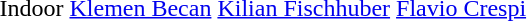<table>
<tr>
<td>Indoor</td>
<td> <a href='#'>Klemen Becan</a></td>
<td> <a href='#'>Kilian Fischhuber</a></td>
<td> <a href='#'>Flavio Crespi</a></td>
</tr>
</table>
